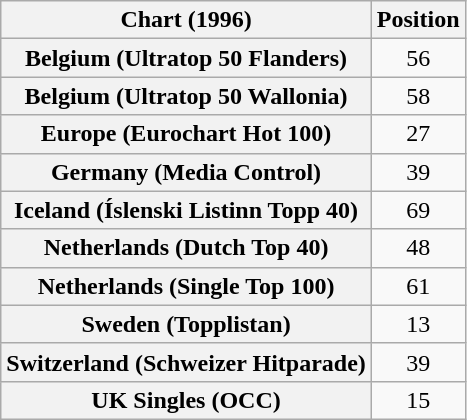<table class="wikitable sortable plainrowheaders" style="text-align:center">
<tr>
<th>Chart (1996)</th>
<th>Position</th>
</tr>
<tr>
<th scope="row">Belgium (Ultratop 50 Flanders)</th>
<td>56</td>
</tr>
<tr>
<th scope="row">Belgium (Ultratop 50 Wallonia)</th>
<td>58</td>
</tr>
<tr>
<th scope="row">Europe (Eurochart Hot 100)</th>
<td>27</td>
</tr>
<tr>
<th scope="row">Germany (Media Control)</th>
<td>39</td>
</tr>
<tr>
<th scope="row">Iceland (Íslenski Listinn Topp 40)</th>
<td>69</td>
</tr>
<tr>
<th scope="row">Netherlands (Dutch Top 40)</th>
<td>48</td>
</tr>
<tr>
<th scope="row">Netherlands (Single Top 100)</th>
<td>61</td>
</tr>
<tr>
<th scope="row">Sweden (Topplistan)</th>
<td>13</td>
</tr>
<tr>
<th scope="row">Switzerland (Schweizer Hitparade)</th>
<td>39</td>
</tr>
<tr>
<th scope="row">UK Singles (OCC)</th>
<td>15</td>
</tr>
</table>
